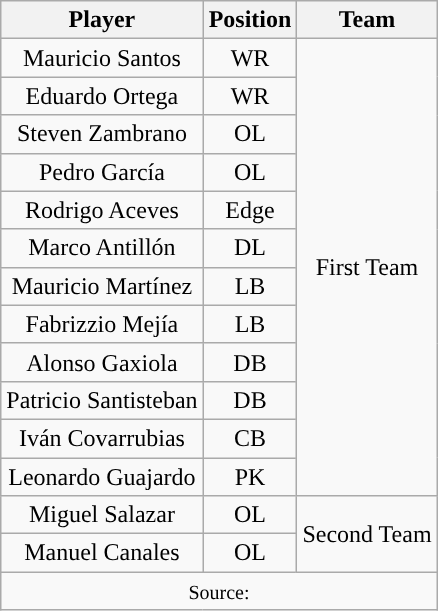<table class="wikitable" style="text-align: center">
<tr align=center>
<th>Player</th>
<th>Position</th>
<th>Team</th>
</tr>
<tr>
<td>Mauricio Santos</td>
<td>WR</td>
<td rowspan=12>First Team</td>
</tr>
<tr>
<td>Eduardo Ortega</td>
<td>WR</td>
</tr>
<tr>
<td>Steven Zambrano</td>
<td>OL</td>
</tr>
<tr>
<td>Pedro García</td>
<td>OL</td>
</tr>
<tr>
<td>Rodrigo Aceves</td>
<td>Edge</td>
</tr>
<tr>
<td>Marco Antillón</td>
<td>DL</td>
</tr>
<tr>
<td>Mauricio Martínez</td>
<td>LB</td>
</tr>
<tr>
<td>Fabrizzio Mejía</td>
<td>LB</td>
</tr>
<tr>
<td>Alonso Gaxiola</td>
<td>DB</td>
</tr>
<tr>
<td>Patricio Santisteban</td>
<td>DB</td>
</tr>
<tr>
<td>Iván Covarrubias</td>
<td>CB</td>
</tr>
<tr>
<td>Leonardo Guajardo</td>
<td>PK</td>
</tr>
<tr>
<td>Miguel Salazar</td>
<td>OL</td>
<td rowspan=2>Second Team</td>
</tr>
<tr>
<td>Manuel Canales</td>
<td>OL</td>
</tr>
<tr>
<td colspan="3"><small>Source:</small></td>
</tr>
</table>
